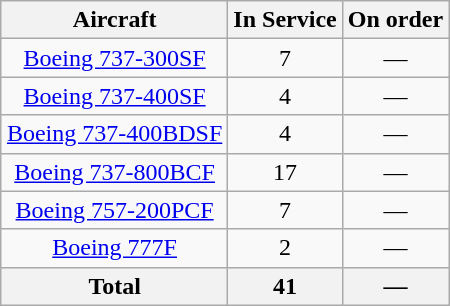<table class="wikitable" style="margin:0.5em auto; text-align:center">
<tr>
<th>Aircraft</th>
<th>In Service</th>
<th>On order</th>
</tr>
<tr>
<td><a href='#'>Boeing 737-300SF</a></td>
<td>7</td>
<td>—</td>
</tr>
<tr>
<td><a href='#'>Boeing 737-400SF</a></td>
<td>4</td>
<td>—</td>
</tr>
<tr>
<td><a href='#'>Boeing 737-400BDSF</a></td>
<td>4</td>
<td>—</td>
</tr>
<tr>
<td><a href='#'>Boeing 737-800BCF</a></td>
<td>17</td>
<td>—</td>
</tr>
<tr>
<td><a href='#'>Boeing 757-200PCF</a></td>
<td>7</td>
<td>—</td>
</tr>
<tr>
<td><a href='#'>Boeing 777F</a></td>
<td>2</td>
<td>—</td>
</tr>
<tr>
<th>Total</th>
<th>41</th>
<th>—</th>
</tr>
</table>
